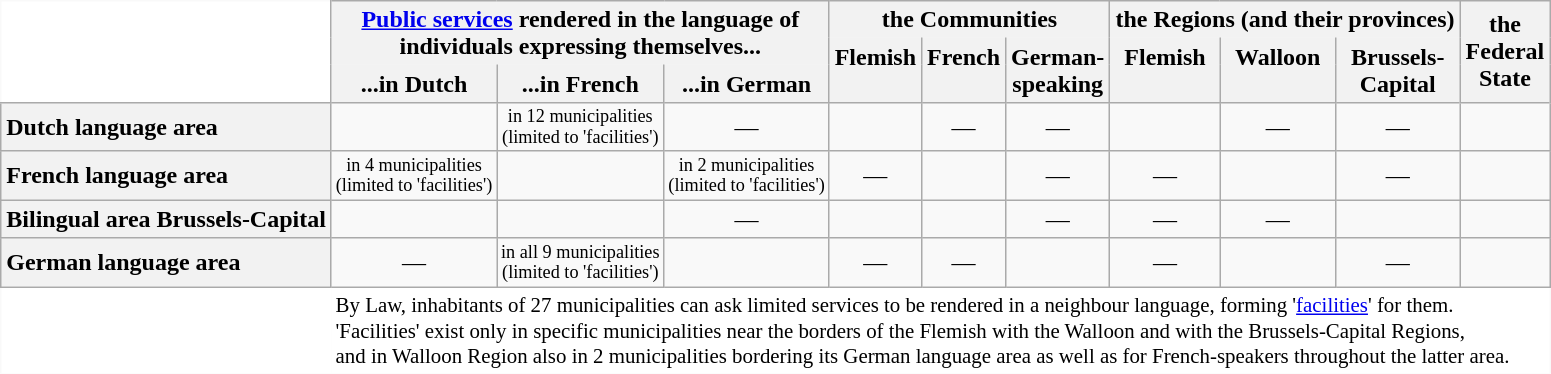<table class="wikitable" align="top" style="border: none; text-align:center;">
<tr style="text-align:center;height:1.25em;">
<th rowspan="3" style="border-left: none; border-top: none; background-color: white;"></th>
<th rowspan="2" colspan="3" style="border-bottom: none;"><a href='#'>Public services</a> rendered in the language of<br>individuals expressing themselves...</th>
<th colspan="3" style="border-bottom: none; vertical-align: top;">the Communities</th>
<th colspan="3" style="border-bottom: none; vertical-align: top;">the Regions (and their provinces)</th>
<th rowspan="3" style="border-bottom: none;">the<br>Federal<br>State</th>
</tr>
<tr style="vertical-align: top;">
<th rowspan="2" style="border-top: none;">Flemish</th>
<th rowspan="2" style="border-top: none;">French</th>
<th rowspan="2" style="border-top: none;">German-<br>speaking</th>
<th rowspan="2" style="border-top: none;">Flemish</th>
<th rowspan="2" style="border-top: none;">Walloon</th>
<th rowspan="2" style="border-top: none;">Brussels-<br>Capital</th>
</tr>
<tr style="vertical-align: top;">
<th style="border-top: none;">...in Dutch</th>
<th style="border-top: none;">...in French</th>
<th style="border-top: none;">...in German</th>
</tr>
<tr>
<th style="text-align: left;">Dutch language area</th>
<td></td>
<td style="font-size: 76%; line-height: 1.1em; white-space: nowrap;">in 12 municipalities<br>(limited to 'facilities')</td>
<td>—</td>
<td></td>
<td>—</td>
<td>—</td>
<td></td>
<td>—</td>
<td>—</td>
<td></td>
</tr>
<tr>
<th style="text-align:left;">French language area</th>
<td style="font-size: 76%; line-height: 1.1em; white-space: nowrap;">in 4 municipalities<br>(limited to 'facilities')</td>
<td></td>
<td style="font-size: 76%; line-height: 1.1em; white-space: nowrap;">in 2 municipalities<br>(limited to 'facilities')</td>
<td>—</td>
<td></td>
<td>—</td>
<td>—</td>
<td></td>
<td>—</td>
<td></td>
</tr>
<tr>
<th style="text-align: left; white-space: nowrap;">Bilingual area Brussels-Capital</th>
<td></td>
<td></td>
<td>—</td>
<td></td>
<td></td>
<td>—</td>
<td>—</td>
<td>—</td>
<td></td>
<td></td>
</tr>
<tr>
<th style="text-align: left;">German language area</th>
<td>—</td>
<td style="font-size: 76%; line-height: 1.1em; white-space: nowrap;">in all 9 municipalities<br>(limited to 'facilities')</td>
<td></td>
<td>—</td>
<td>—</td>
<td></td>
<td>—</td>
<td></td>
<td>—</td>
<td></td>
</tr>
<tr style="line-height: .9em; background-color: white; text-align: left;">
<td style="border: none;"></td>
<td colspan="10" style="font-size:87%; line-height: 1.23em; border: none; white-space: nowrap;">By Law, inhabitants of 27<span></span> municipalities can ask limited services to be rendered in a neighbour language, forming '<a href='#'>facilities</a>' for them.<br>'Facilities' exist only in specific municipalities near the borders of the Flemish with the Walloon and with the Brussels-Capital Regions,<br>and in Walloon Region also in 2 municipalities bordering its German language area as well as for French-speakers throughout the latter area.</td>
</tr>
</table>
